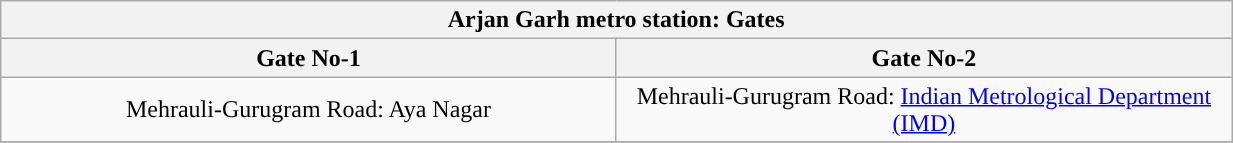<table class="wikitable" style="text-align: center;" width="65%">
<tr>
<th align="center" colspan="5" style="background:#"><span>Arjan Garh metro station: Gates</span></th>
</tr>
<tr>
<th style="width:32.5%;">Gate No-1</th>
<th style="width:32.5%;">Gate No-2</th>
</tr>
<tr>
<td>Mehrauli-Gurugram Road: Aya Nagar</td>
<td>Mehrauli-Gurugram Road: <a href='#'>Indian Metrological Department (IMD)</a></td>
</tr>
<tr>
</tr>
</table>
